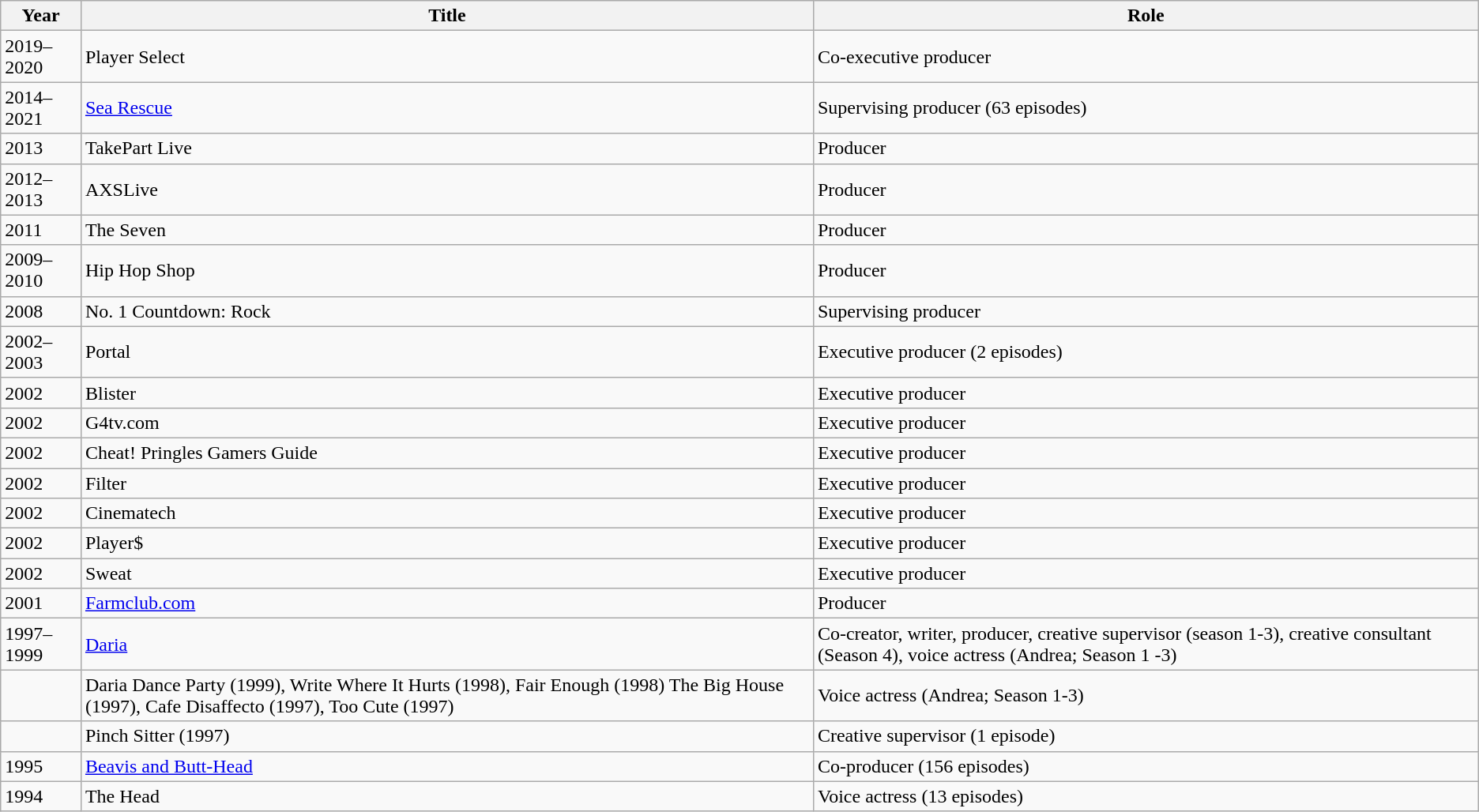<table class="wikitable">
<tr>
<th>Year</th>
<th>Title</th>
<th>Role</th>
</tr>
<tr>
<td>2019–2020</td>
<td>Player Select</td>
<td>Co-executive producer</td>
</tr>
<tr>
<td>2014–2021</td>
<td><a href='#'>Sea Rescue</a></td>
<td>Supervising producer (63 episodes)</td>
</tr>
<tr>
<td>2013</td>
<td>TakePart Live</td>
<td>Producer</td>
</tr>
<tr>
<td>2012–2013</td>
<td>AXSLive</td>
<td>Producer</td>
</tr>
<tr>
<td>2011</td>
<td>The Seven</td>
<td>Producer</td>
</tr>
<tr>
<td>2009–2010</td>
<td>Hip Hop Shop</td>
<td>Producer</td>
</tr>
<tr>
<td>2008</td>
<td>No. 1 Countdown: Rock</td>
<td>Supervising producer</td>
</tr>
<tr>
<td>2002–2003</td>
<td>Portal</td>
<td>Executive producer (2 episodes)</td>
</tr>
<tr>
<td>2002</td>
<td>Blister</td>
<td>Executive producer</td>
</tr>
<tr>
<td>2002</td>
<td>G4tv.com</td>
<td>Executive producer</td>
</tr>
<tr>
<td>2002</td>
<td>Cheat! Pringles Gamers Guide</td>
<td>Executive producer</td>
</tr>
<tr>
<td>2002</td>
<td>Filter</td>
<td>Executive producer</td>
</tr>
<tr>
<td>2002</td>
<td>Cinematech</td>
<td>Executive producer</td>
</tr>
<tr>
<td>2002</td>
<td>Player$</td>
<td>Executive producer</td>
</tr>
<tr>
<td>2002</td>
<td>Sweat</td>
<td>Executive producer</td>
</tr>
<tr>
<td>2001</td>
<td><a href='#'>Farmclub.com</a></td>
<td>Producer</td>
</tr>
<tr>
<td>1997–1999</td>
<td><a href='#'>Daria</a></td>
<td>Co-creator, writer, producer, creative supervisor (season 1-3), creative consultant (Season 4), voice actress (Andrea; Season 1 -3)</td>
</tr>
<tr>
<td></td>
<td>Daria Dance Party (1999), Write Where It Hurts (1998), Fair Enough (1998) The Big House (1997), Cafe Disaffecto (1997), Too Cute (1997)</td>
<td>Voice actress (Andrea; Season 1-3)</td>
</tr>
<tr>
<td></td>
<td>Pinch Sitter (1997)</td>
<td>Creative supervisor (1 episode)</td>
</tr>
<tr>
<td>1995</td>
<td><a href='#'>Beavis and Butt-Head</a></td>
<td>Co-producer (156 episodes)</td>
</tr>
<tr>
<td>1994</td>
<td>The Head</td>
<td>Voice actress (13 episodes)</td>
</tr>
</table>
